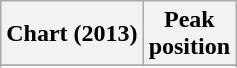<table class="wikitable sortable plainrowheaders">
<tr>
<th>Chart (2013)</th>
<th>Peak<br>position</th>
</tr>
<tr>
</tr>
<tr>
</tr>
</table>
